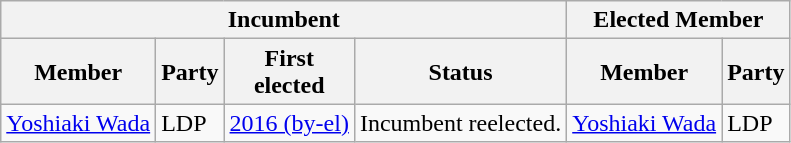<table class="wikitable sortable">
<tr>
<th colspan=4>Incumbent</th>
<th colspan=2>Elected Member</th>
</tr>
<tr>
<th>Member</th>
<th>Party</th>
<th>First<br>elected</th>
<th>Status</th>
<th>Member</th>
<th>Party</th>
</tr>
<tr>
<td><a href='#'>Yoshiaki Wada</a></td>
<td>LDP</td>
<td><a href='#'>2016 (by-el)</a></td>
<td>Incumbent reelected.</td>
<td><a href='#'>Yoshiaki Wada</a></td>
<td>LDP</td>
</tr>
</table>
